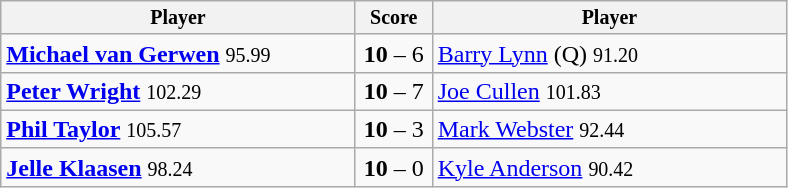<table class="wikitable">
<tr style="font-size:10pt;font-weight:bold">
<th width=230px>Player</th>
<th width=45px>Score</th>
<th width=230px>Player</th>
</tr>
<tr>
<td> <strong><a href='#'>Michael van Gerwen</a></strong> <small><span>95.99</span></small></td>
<td align=center><strong>10</strong> – 6</td>
<td> <a href='#'>Barry Lynn</a> (Q) <small><span>91.20</span></small></td>
</tr>
<tr>
<td> <strong><a href='#'>Peter Wright</a></strong> <small><span>102.29</span></small></td>
<td align=center><strong>10</strong> – 7</td>
<td> <a href='#'>Joe Cullen</a> <small><span>101.83</span></small></td>
</tr>
<tr>
<td> <strong><a href='#'>Phil Taylor</a></strong> <small><span>105.57</span></small></td>
<td align=center><strong>10</strong> – 3</td>
<td> <a href='#'>Mark Webster</a> <small><span>92.44</span></small></td>
</tr>
<tr>
<td> <strong><a href='#'>Jelle Klaasen</a></strong> <small><span>98.24</span></small></td>
<td align=center><strong>10</strong> – 0</td>
<td> <a href='#'>Kyle Anderson</a> <small><span>90.42</span></small></td>
</tr>
</table>
